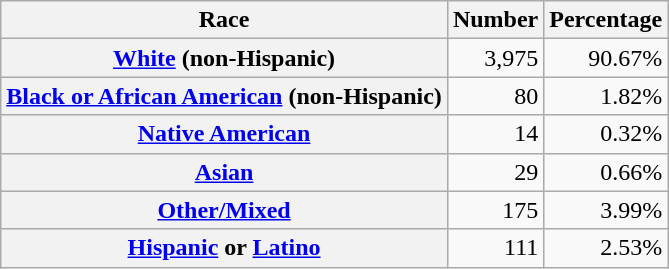<table class="wikitable" style="text-align:right">
<tr>
<th scope="col">Race</th>
<th scope="col">Number</th>
<th scope="col">Percentage</th>
</tr>
<tr>
<th scope="row"><a href='#'>White</a> (non-Hispanic)</th>
<td>3,975</td>
<td>90.67%</td>
</tr>
<tr>
<th scope="row"><a href='#'>Black or African American</a> (non-Hispanic)</th>
<td>80</td>
<td>1.82%</td>
</tr>
<tr>
<th scope="row"><a href='#'>Native American</a></th>
<td>14</td>
<td>0.32%</td>
</tr>
<tr>
<th scope="row"><a href='#'>Asian</a></th>
<td>29</td>
<td>0.66%</td>
</tr>
<tr>
<th scope="row"><a href='#'>Other/Mixed</a></th>
<td>175</td>
<td>3.99%</td>
</tr>
<tr>
<th scope="row"><a href='#'>Hispanic</a> or <a href='#'>Latino</a></th>
<td>111</td>
<td>2.53%</td>
</tr>
</table>
